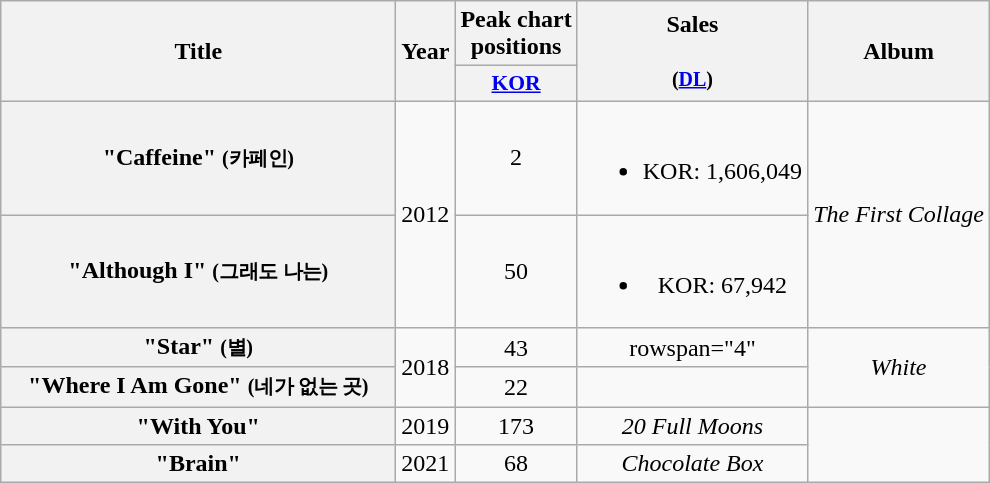<table class="wikitable plainrowheaders" style="text-align:center;">
<tr>
<th rowspan="2" style="width:16em;">Title</th>
<th rowspan="2">Year</th>
<th colspan="1">Peak chart <br> positions</th>
<th rowspan="2">Sales <br><br><small>(<a href='#'>DL</a>)</small></th>
<th rowspan="2">Album</th>
</tr>
<tr>
<th style="width=3em;font-size:90%"><a href='#'>KOR</a><br></th>
</tr>
<tr>
<th scope="row">"Caffeine" <small>(카페인)</small></th>
<td rowspan="2">2012</td>
<td>2</td>
<td><br><ul><li>KOR: 1,606,049</li></ul></td>
<td rowspan="2"><em>The First Collage</em></td>
</tr>
<tr>
<th scope="row">"Although I" <small>(그래도 나는)</small></th>
<td>50</td>
<td><br><ul><li>KOR: 67,942</li></ul></td>
</tr>
<tr>
<th scope="row">"Star" <small>(별)</small></th>
<td rowspan="2">2018</td>
<td>43</td>
<td>rowspan="4" </td>
<td rowspan="2"><em>White</em></td>
</tr>
<tr>
<th scope="row">"Where I Am Gone" <small>(네가 없는 곳)</small></th>
<td>22</td>
</tr>
<tr>
<th scope="row">"With You"</th>
<td>2019</td>
<td>173</td>
<td><em>20 Full Moons</em></td>
</tr>
<tr>
<th scope="row">"Brain"</th>
<td>2021</td>
<td>68</td>
<td><em>Chocolate Box</em></td>
</tr>
</table>
